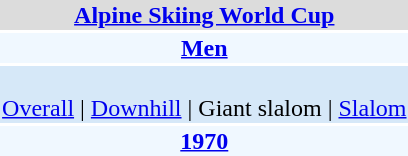<table align="right" class="toccolours" style="margin: 0 0 1em 1em;">
<tr>
<td colspan="2" align=center bgcolor=Gainsboro><strong><a href='#'>Alpine Skiing World Cup</a></strong></td>
</tr>
<tr>
<td colspan="2" align=center bgcolor=AliceBlue><strong><a href='#'>Men</a></strong></td>
</tr>
<tr>
<td colspan="2" align=center bgcolor=D6E8F8><br><a href='#'>Overall</a> | 
<a href='#'>Downhill</a> | 
Giant slalom | 
<a href='#'>Slalom</a></td>
</tr>
<tr>
<td colspan="2" align=center bgcolor=AliceBlue><strong><a href='#'>1970</a></strong></td>
</tr>
</table>
